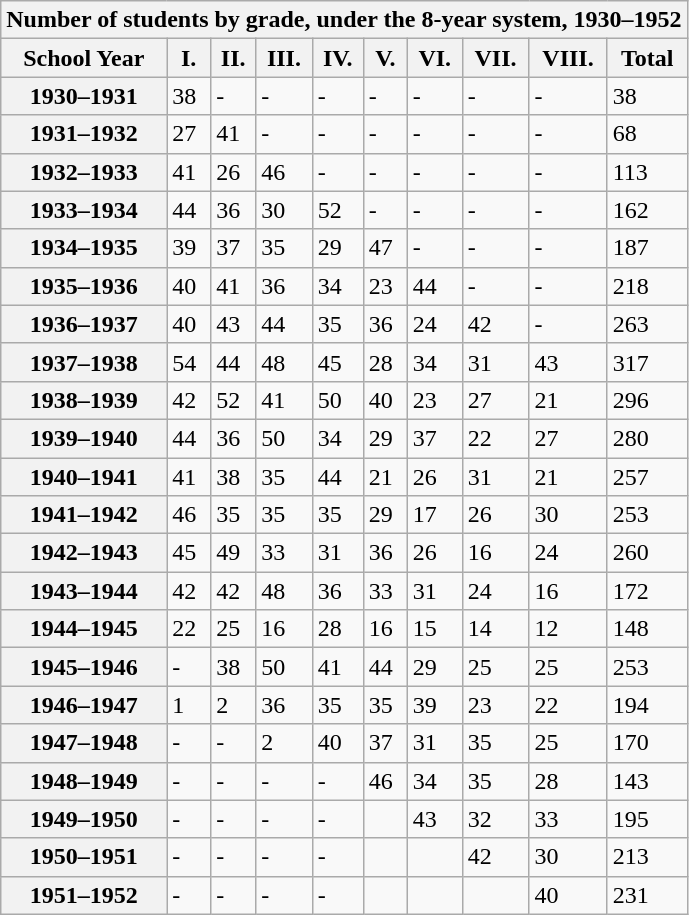<table class="wikitable">
<tr>
<th colspan="10">Number of students by grade, under the 8-year system, 1930–1952</th>
</tr>
<tr>
<th>School Year</th>
<th>I.</th>
<th>II.</th>
<th>III.</th>
<th>IV.</th>
<th>V.</th>
<th>VI.</th>
<th>VII.</th>
<th>VIII.</th>
<th>Total</th>
</tr>
<tr>
<th>1930–1931</th>
<td>38</td>
<td>-</td>
<td>-</td>
<td>-</td>
<td>-</td>
<td>-</td>
<td>-</td>
<td>-</td>
<td>38</td>
</tr>
<tr>
<th>1931–1932</th>
<td>27</td>
<td>41</td>
<td>-</td>
<td>-</td>
<td>-</td>
<td>-</td>
<td>-</td>
<td>-</td>
<td>68</td>
</tr>
<tr>
<th>1932–1933</th>
<td>41</td>
<td>26</td>
<td>46</td>
<td>-</td>
<td>-</td>
<td>-</td>
<td>-</td>
<td>-</td>
<td>113</td>
</tr>
<tr>
<th>1933–1934</th>
<td>44</td>
<td>36</td>
<td>30</td>
<td>52</td>
<td>-</td>
<td>-</td>
<td>-</td>
<td>-</td>
<td>162</td>
</tr>
<tr>
<th>1934–1935</th>
<td>39</td>
<td>37</td>
<td>35</td>
<td>29</td>
<td>47</td>
<td>-</td>
<td>-</td>
<td>-</td>
<td>187</td>
</tr>
<tr>
<th>1935–1936</th>
<td>40</td>
<td>41</td>
<td>36</td>
<td>34</td>
<td>23</td>
<td>44</td>
<td>-</td>
<td>-</td>
<td>218</td>
</tr>
<tr>
<th>1936–1937</th>
<td>40</td>
<td>43</td>
<td>44</td>
<td>35</td>
<td>36</td>
<td>24</td>
<td>42</td>
<td>-</td>
<td>263</td>
</tr>
<tr>
<th>1937–1938</th>
<td>54</td>
<td>44</td>
<td>48</td>
<td>45</td>
<td>28</td>
<td>34</td>
<td>31</td>
<td>43</td>
<td>317</td>
</tr>
<tr>
<th>1938–1939</th>
<td>42</td>
<td>52</td>
<td>41</td>
<td>50</td>
<td>40</td>
<td>23</td>
<td>27</td>
<td>21</td>
<td>296</td>
</tr>
<tr>
<th>1939–1940</th>
<td>44</td>
<td>36</td>
<td>50</td>
<td>34</td>
<td>29</td>
<td>37</td>
<td>22</td>
<td>27</td>
<td>280</td>
</tr>
<tr>
<th>1940–1941</th>
<td>41</td>
<td>38</td>
<td>35</td>
<td>44</td>
<td>21</td>
<td>26</td>
<td>31</td>
<td>21</td>
<td>257</td>
</tr>
<tr>
<th>1941–1942</th>
<td>46</td>
<td>35</td>
<td>35</td>
<td>35</td>
<td>29</td>
<td>17</td>
<td>26</td>
<td>30</td>
<td>253</td>
</tr>
<tr>
<th>1942–1943</th>
<td>45</td>
<td>49</td>
<td>33</td>
<td>31</td>
<td>36</td>
<td>26</td>
<td>16</td>
<td>24</td>
<td>260</td>
</tr>
<tr>
<th>1943–1944</th>
<td>42</td>
<td>42</td>
<td>48</td>
<td>36</td>
<td>33</td>
<td>31</td>
<td>24</td>
<td>16</td>
<td>172</td>
</tr>
<tr>
<th>1944–1945</th>
<td>22</td>
<td>25</td>
<td>16</td>
<td>28</td>
<td>16</td>
<td>15</td>
<td>14</td>
<td>12</td>
<td>148</td>
</tr>
<tr>
<th>1945–1946</th>
<td>-</td>
<td>38</td>
<td>50</td>
<td>41</td>
<td>44</td>
<td>29</td>
<td>25</td>
<td>25</td>
<td>253</td>
</tr>
<tr>
<th>1946–1947</th>
<td>1</td>
<td>2</td>
<td>36</td>
<td>35</td>
<td>35</td>
<td>39</td>
<td>23</td>
<td>22</td>
<td>194</td>
</tr>
<tr>
<th>1947–1948</th>
<td>-</td>
<td>-</td>
<td>2</td>
<td>40</td>
<td>37</td>
<td>31</td>
<td>35</td>
<td>25</td>
<td>170</td>
</tr>
<tr>
<th>1948–1949</th>
<td>-</td>
<td>-</td>
<td>-</td>
<td>-</td>
<td>46</td>
<td>34</td>
<td>35</td>
<td>28</td>
<td>143</td>
</tr>
<tr>
<th>1949–1950</th>
<td>-</td>
<td>-</td>
<td>-</td>
<td>-</td>
<td></td>
<td>43</td>
<td>32</td>
<td>33</td>
<td>195</td>
</tr>
<tr>
<th>1950–1951</th>
<td>-</td>
<td>-</td>
<td>-</td>
<td>-</td>
<td></td>
<td></td>
<td>42</td>
<td>30</td>
<td>213</td>
</tr>
<tr>
<th>1951–1952</th>
<td>-</td>
<td>-</td>
<td>-</td>
<td>-</td>
<td></td>
<td></td>
<td></td>
<td>40</td>
<td>231</td>
</tr>
</table>
